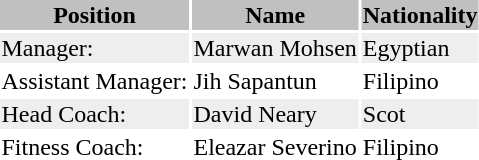<table class="toccolours">
<tr>
<th style="background:silver;">Position</th>
<th style="background:silver;">Name</th>
<th style="background:silver;">Nationality</th>
</tr>
<tr style="background:#eee;">
<td>Manager:</td>
<td>Marwan Mohsen</td>
<td> Egyptian</td>
</tr>
<tr>
<td>Assistant Manager:</td>
<td>Jih Sapantun</td>
<td> Filipino</td>
</tr>
<tr style="background:#eee;">
<td>Head Coach:</td>
<td>David Neary</td>
<td> Scot</td>
</tr>
<tr>
<td>Fitness Coach:</td>
<td>Eleazar Severino</td>
<td> Filipino</td>
</tr>
</table>
